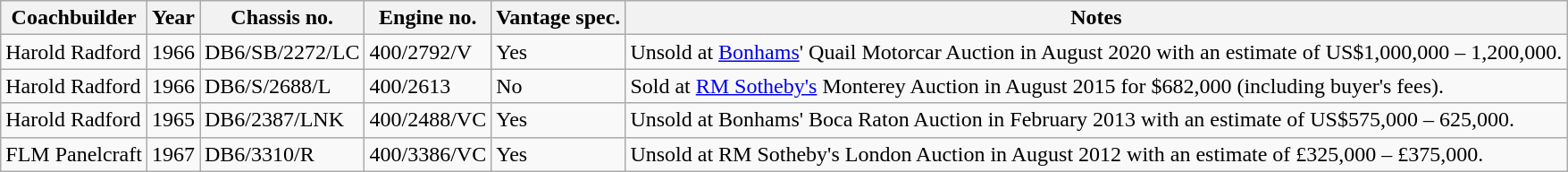<table class="wikitable">
<tr>
<th>Coachbuilder</th>
<th>Year</th>
<th>Chassis no.</th>
<th>Engine no.</th>
<th>Vantage spec.</th>
<th>Notes</th>
</tr>
<tr>
<td>Harold Radford</td>
<td>1966</td>
<td>DB6/SB/2272/LC</td>
<td>400/2792/V</td>
<td>Yes</td>
<td>Unsold at <a href='#'>Bonhams</a>' Quail Motorcar Auction in August 2020 with an estimate of US$1,000,000 – 1,200,000.</td>
</tr>
<tr>
<td>Harold Radford</td>
<td>1966</td>
<td>DB6/S/2688/L</td>
<td>400/2613</td>
<td>No</td>
<td>Sold at <a href='#'>RM Sotheby's</a> Monterey Auction in August 2015 for $682,000 (including buyer's fees).</td>
</tr>
<tr>
<td>Harold Radford</td>
<td>1965</td>
<td>DB6/2387/LNK</td>
<td>400/2488/VC</td>
<td>Yes</td>
<td>Unsold at Bonhams' Boca Raton Auction in February 2013 with an estimate of US$575,000 – 625,000.</td>
</tr>
<tr>
<td>FLM Panelcraft</td>
<td>1967</td>
<td>DB6/3310/R</td>
<td>400/3386/VC</td>
<td>Yes</td>
<td>Unsold at RM Sotheby's London Auction in August 2012 with an estimate of £325,000 – £375,000.</td>
</tr>
</table>
